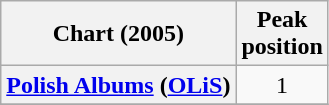<table class="wikitable sortable plainrowheaders" style="text-align:center">
<tr>
<th scope="col">Chart (2005)</th>
<th scope="col">Peak<br>position</th>
</tr>
<tr>
<th scope="row"><a href='#'>Polish Albums</a> (<a href='#'>OLiS</a>)</th>
<td>1</td>
</tr>
<tr>
</tr>
</table>
